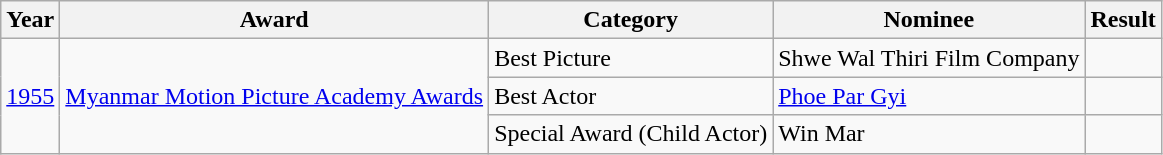<table class="wikitable">
<tr>
<th>Year</th>
<th>Award</th>
<th>Category</th>
<th>Nominee</th>
<th>Result</th>
</tr>
<tr>
<td scope="row" rowspan="3"><a href='#'>1955</a></td>
<td scope="row" rowspan="3"><a href='#'>Myanmar Motion Picture Academy Awards</a></td>
<td>Best Picture</td>
<td>Shwe Wal Thiri Film Company</td>
<td></td>
</tr>
<tr>
<td>Best Actor</td>
<td><a href='#'>Phoe Par Gyi</a></td>
<td></td>
</tr>
<tr>
<td>Special Award (Child Actor)</td>
<td>Win Mar</td>
<td></td>
</tr>
</table>
